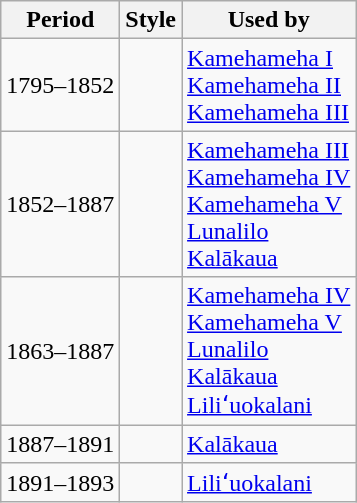<table class="wikitable">
<tr>
<th>Period</th>
<th>Style</th>
<th>Used by</th>
</tr>
<tr>
<td>1795–1852</td>
<td><br></td>
<td><a href='#'>Kamehameha I</a><br><a href='#'>Kamehameha II</a><br><a href='#'>Kamehameha III</a></td>
</tr>
<tr>
<td>1852–1887</td>
<td><br></td>
<td><a href='#'>Kamehameha III</a><br><a href='#'>Kamehameha IV</a><br><a href='#'>Kamehameha V</a><br><a href='#'>Lunalilo</a><br><a href='#'>Kalākaua</a></td>
</tr>
<tr>
<td>1863–1887</td>
<td><br></td>
<td><a href='#'>Kamehameha IV</a><br><a href='#'>Kamehameha V</a><br><a href='#'>Lunalilo</a><br><a href='#'>Kalākaua</a><br><a href='#'>Liliʻuokalani</a></td>
</tr>
<tr>
<td>1887–1891</td>
<td><br></td>
<td><a href='#'>Kalākaua</a></td>
</tr>
<tr>
<td>1891–1893</td>
<td><br></td>
<td><a href='#'>Liliʻuokalani</a></td>
</tr>
</table>
